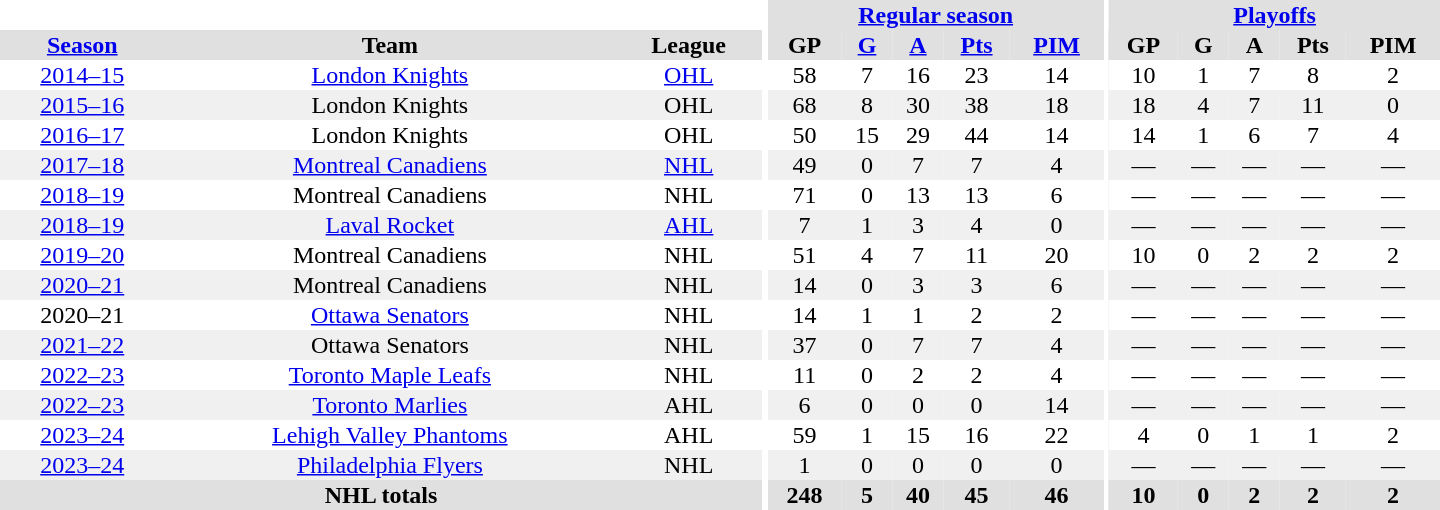<table border="0" cellpadding="1" cellspacing="0" style="text-align:center; width:60em">
<tr bgcolor="#e0e0e0">
<th colspan="3" bgcolor="#ffffff"></th>
<th rowspan="101" bgcolor="#ffffff"></th>
<th colspan="5"><a href='#'>Regular season</a></th>
<th rowspan="101" bgcolor="#ffffff"></th>
<th colspan="5"><a href='#'>Playoffs</a></th>
</tr>
<tr bgcolor="#e0e0e0">
<th><a href='#'>Season</a></th>
<th>Team</th>
<th>League</th>
<th>GP</th>
<th><a href='#'>G</a></th>
<th><a href='#'>A</a></th>
<th><a href='#'>Pts</a></th>
<th><a href='#'>PIM</a></th>
<th>GP</th>
<th>G</th>
<th>A</th>
<th>Pts</th>
<th>PIM</th>
</tr>
<tr>
<td><a href='#'>2014–15</a></td>
<td><a href='#'>London Knights</a></td>
<td><a href='#'>OHL</a></td>
<td>58</td>
<td>7</td>
<td>16</td>
<td>23</td>
<td>14</td>
<td>10</td>
<td>1</td>
<td>7</td>
<td>8</td>
<td>2</td>
</tr>
<tr bgcolor="#f0f0f0">
<td><a href='#'>2015–16</a></td>
<td>London Knights</td>
<td>OHL</td>
<td>68</td>
<td>8</td>
<td>30</td>
<td>38</td>
<td>18</td>
<td>18</td>
<td>4</td>
<td>7</td>
<td>11</td>
<td>0</td>
</tr>
<tr>
<td><a href='#'>2016–17</a></td>
<td>London Knights</td>
<td>OHL</td>
<td>50</td>
<td>15</td>
<td>29</td>
<td>44</td>
<td>14</td>
<td>14</td>
<td>1</td>
<td>6</td>
<td>7</td>
<td>4</td>
</tr>
<tr bgcolor="#f0f0f0">
<td><a href='#'>2017–18</a></td>
<td><a href='#'>Montreal Canadiens</a></td>
<td><a href='#'>NHL</a></td>
<td>49</td>
<td>0</td>
<td>7</td>
<td>7</td>
<td>4</td>
<td>—</td>
<td>—</td>
<td>—</td>
<td>—</td>
<td>—</td>
</tr>
<tr>
<td><a href='#'>2018–19</a></td>
<td>Montreal Canadiens</td>
<td>NHL</td>
<td>71</td>
<td>0</td>
<td>13</td>
<td>13</td>
<td>6</td>
<td>—</td>
<td>—</td>
<td>—</td>
<td>—</td>
<td>—</td>
</tr>
<tr bgcolor="#f0f0f0">
<td><a href='#'>2018–19</a></td>
<td><a href='#'>Laval Rocket</a></td>
<td><a href='#'>AHL</a></td>
<td>7</td>
<td>1</td>
<td>3</td>
<td>4</td>
<td>0</td>
<td>—</td>
<td>—</td>
<td>—</td>
<td>—</td>
<td>—</td>
</tr>
<tr>
<td><a href='#'>2019–20</a></td>
<td>Montreal Canadiens</td>
<td>NHL</td>
<td>51</td>
<td>4</td>
<td>7</td>
<td>11</td>
<td>20</td>
<td>10</td>
<td>0</td>
<td>2</td>
<td>2</td>
<td>2</td>
</tr>
<tr bgcolor="#f0f0f0">
<td><a href='#'>2020–21</a></td>
<td>Montreal Canadiens</td>
<td>NHL</td>
<td>14</td>
<td>0</td>
<td>3</td>
<td>3</td>
<td>6</td>
<td>—</td>
<td>—</td>
<td>—</td>
<td>—</td>
<td>—</td>
</tr>
<tr>
<td>2020–21</td>
<td><a href='#'>Ottawa Senators</a></td>
<td>NHL</td>
<td>14</td>
<td>1</td>
<td>1</td>
<td>2</td>
<td>2</td>
<td>—</td>
<td>—</td>
<td>—</td>
<td>—</td>
<td>—</td>
</tr>
<tr bgcolor="#f0f0f0">
<td><a href='#'>2021–22</a></td>
<td>Ottawa Senators</td>
<td>NHL</td>
<td>37</td>
<td>0</td>
<td>7</td>
<td>7</td>
<td>4</td>
<td>—</td>
<td>—</td>
<td>—</td>
<td>—</td>
<td>—</td>
</tr>
<tr>
<td><a href='#'>2022–23</a></td>
<td><a href='#'>Toronto Maple Leafs</a></td>
<td>NHL</td>
<td>11</td>
<td>0</td>
<td>2</td>
<td>2</td>
<td>4</td>
<td>—</td>
<td>—</td>
<td>—</td>
<td>—</td>
<td>—</td>
</tr>
<tr bgcolor="#f0f0f0">
<td><a href='#'>2022–23</a></td>
<td><a href='#'>Toronto Marlies</a></td>
<td>AHL</td>
<td>6</td>
<td>0</td>
<td>0</td>
<td>0</td>
<td>14</td>
<td>—</td>
<td>—</td>
<td>—</td>
<td>—</td>
<td>—</td>
</tr>
<tr>
<td><a href='#'>2023–24</a></td>
<td><a href='#'>Lehigh Valley Phantoms</a></td>
<td>AHL</td>
<td>59</td>
<td>1</td>
<td>15</td>
<td>16</td>
<td>22</td>
<td>4</td>
<td>0</td>
<td>1</td>
<td>1</td>
<td>2</td>
</tr>
<tr bgcolor="#f0f0f0">
<td><a href='#'>2023–24</a></td>
<td><a href='#'>Philadelphia Flyers</a></td>
<td>NHL</td>
<td>1</td>
<td>0</td>
<td>0</td>
<td>0</td>
<td>0</td>
<td>—</td>
<td>—</td>
<td>—</td>
<td>—</td>
<td>—</td>
</tr>
<tr bgcolor="#e0e0e0">
<th colspan="3">NHL totals</th>
<th>248</th>
<th>5</th>
<th>40</th>
<th>45</th>
<th>46</th>
<th>10</th>
<th>0</th>
<th>2</th>
<th>2</th>
<th>2</th>
</tr>
</table>
